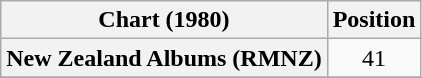<table class="wikitable plainrowheaders" style="text-align:center">
<tr>
<th scope="col">Chart (1980)</th>
<th scope="col">Position</th>
</tr>
<tr>
<th scope="row">New Zealand Albums (RMNZ)</th>
<td>41</td>
</tr>
<tr>
</tr>
</table>
